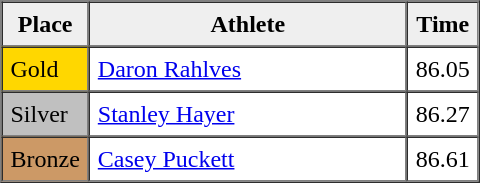<table border=1 cellpadding=5 cellspacing=0>
<tr>
<th style="background:#efefef;" width="20">Place</th>
<th style="background:#efefef;" width="200">Athlete</th>
<th style="background:#efefef;" width="20">Time</th>
</tr>
<tr align=left>
<td style="background:gold;">Gold</td>
<td><a href='#'>Daron Rahlves</a></td>
<td>86.05</td>
</tr>
<tr align=left>
<td style="background:silver;">Silver</td>
<td><a href='#'>Stanley Hayer</a></td>
<td>86.27</td>
</tr>
<tr align=left>
<td style="background:#CC9966;">Bronze</td>
<td><a href='#'>Casey Puckett</a></td>
<td>86.61</td>
</tr>
</table>
